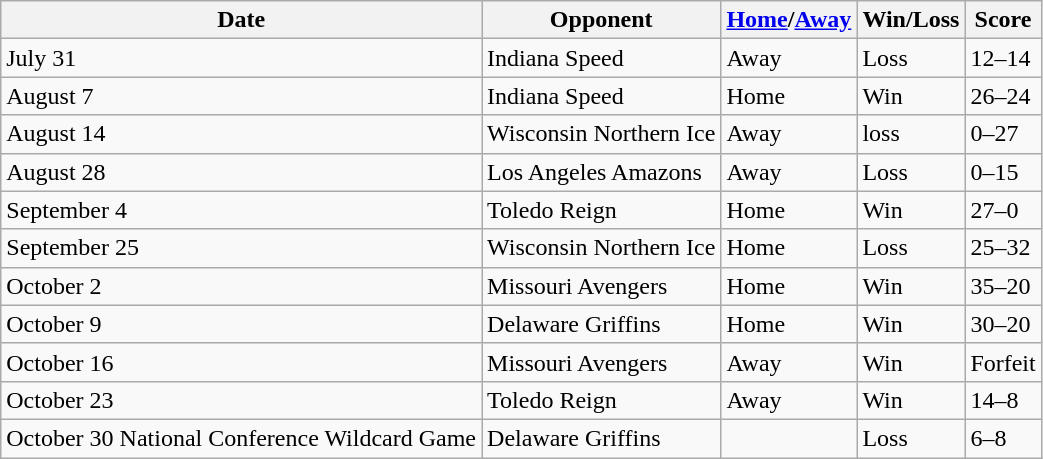<table class="wikitable">
<tr>
<th>Date</th>
<th>Opponent</th>
<th><a href='#'>Home</a>/<a href='#'>Away</a></th>
<th>Win/Loss</th>
<th>Score</th>
</tr>
<tr>
<td>July 31</td>
<td>Indiana Speed</td>
<td>Away</td>
<td>Loss</td>
<td>12–14</td>
</tr>
<tr>
<td>August 7</td>
<td>Indiana Speed</td>
<td>Home</td>
<td>Win</td>
<td>26–24</td>
</tr>
<tr>
<td>August 14</td>
<td>Wisconsin Northern Ice</td>
<td>Away</td>
<td>loss</td>
<td>0–27</td>
</tr>
<tr>
<td>August 28</td>
<td>Los Angeles Amazons</td>
<td>Away</td>
<td>Loss</td>
<td>0–15</td>
</tr>
<tr>
<td>September 4</td>
<td>Toledo Reign</td>
<td>Home</td>
<td>Win</td>
<td>27–0</td>
</tr>
<tr>
<td>September 25</td>
<td>Wisconsin Northern Ice</td>
<td>Home</td>
<td>Loss</td>
<td>25–32</td>
</tr>
<tr>
<td>October 2</td>
<td>Missouri Avengers</td>
<td>Home</td>
<td>Win</td>
<td>35–20</td>
</tr>
<tr>
<td>October 9</td>
<td>Delaware Griffins</td>
<td>Home</td>
<td>Win</td>
<td>30–20</td>
</tr>
<tr>
<td>October 16</td>
<td>Missouri Avengers</td>
<td>Away</td>
<td>Win</td>
<td>Forfeit</td>
</tr>
<tr>
<td>October 23</td>
<td>Toledo Reign</td>
<td>Away</td>
<td>Win</td>
<td>14–8</td>
</tr>
<tr>
<td>October  30 National Conference Wildcard Game</td>
<td>Delaware Griffins</td>
<td></td>
<td>Loss</td>
<td>6–8</td>
</tr>
</table>
